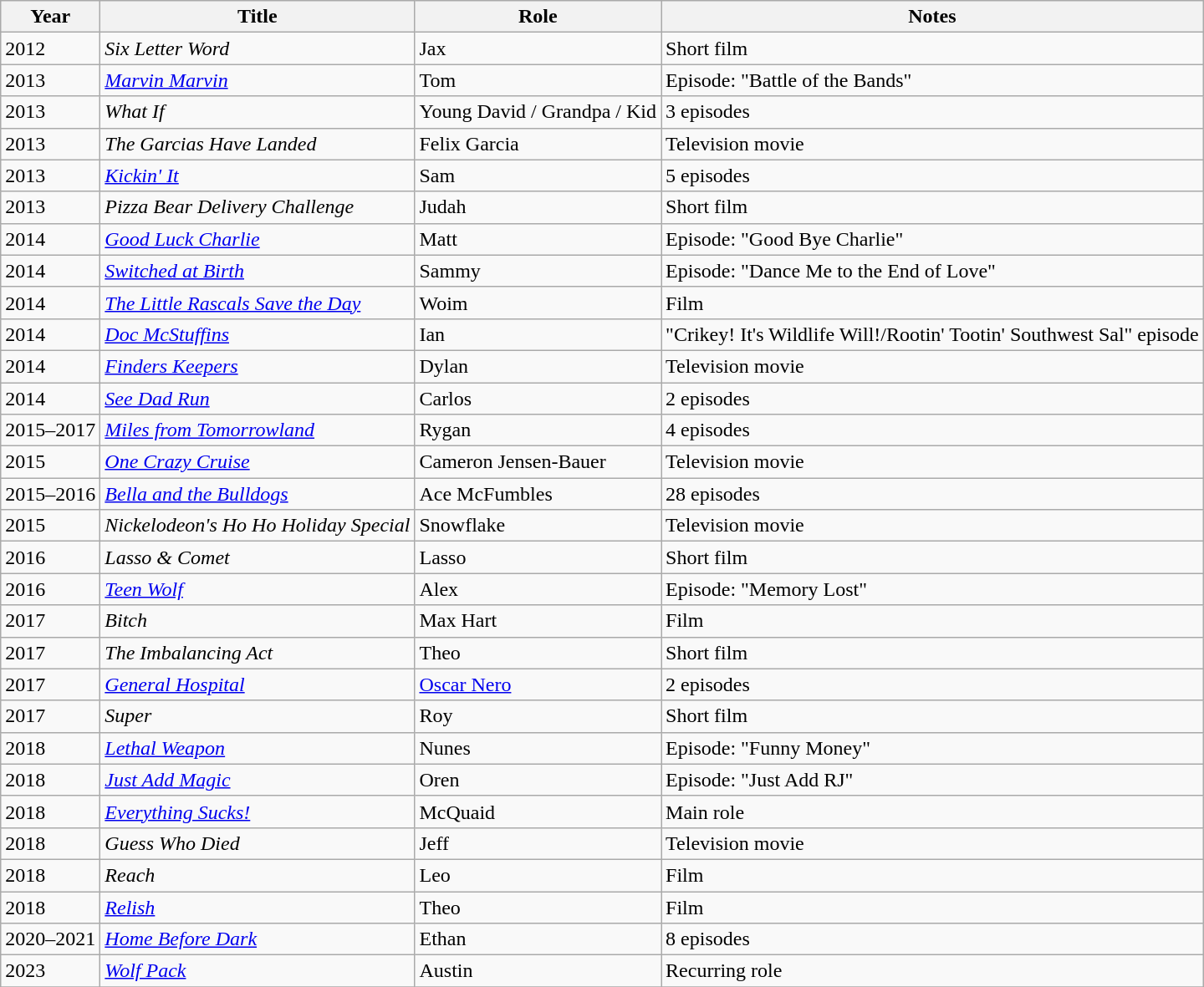<table class="wikitable">
<tr>
<th>Year</th>
<th>Title</th>
<th>Role</th>
<th>Notes</th>
</tr>
<tr>
<td>2012</td>
<td><em>Six Letter Word</em></td>
<td>Jax</td>
<td>Short film</td>
</tr>
<tr>
<td>2013</td>
<td><em><a href='#'>Marvin Marvin</a></em></td>
<td>Tom</td>
<td>Episode: "Battle of the Bands"</td>
</tr>
<tr>
<td>2013</td>
<td><em>What If</em></td>
<td>Young David / Grandpa / Kid</td>
<td>3 episodes</td>
</tr>
<tr>
<td>2013</td>
<td><em>The Garcias Have Landed</em></td>
<td>Felix Garcia</td>
<td>Television movie</td>
</tr>
<tr>
<td>2013</td>
<td><em><a href='#'>Kickin' It</a></em></td>
<td>Sam</td>
<td>5 episodes</td>
</tr>
<tr>
<td>2013</td>
<td><em>Pizza Bear Delivery Challenge</em></td>
<td>Judah</td>
<td>Short film</td>
</tr>
<tr>
<td>2014</td>
<td><em><a href='#'>Good Luck Charlie</a></em></td>
<td>Matt</td>
<td>Episode: "Good Bye Charlie"</td>
</tr>
<tr>
<td>2014</td>
<td><em><a href='#'>Switched at Birth</a></em></td>
<td>Sammy</td>
<td>Episode: "Dance Me to the End of Love"</td>
</tr>
<tr>
<td>2014</td>
<td><em><a href='#'>The Little Rascals Save the Day</a></em></td>
<td>Woim</td>
<td>Film</td>
</tr>
<tr>
<td>2014</td>
<td><em><a href='#'>Doc McStuffins</a></em></td>
<td>Ian</td>
<td>"Crikey! It's Wildlife Will!/Rootin' Tootin' Southwest Sal" episode</td>
</tr>
<tr>
<td>2014</td>
<td><em><a href='#'>Finders Keepers</a></em></td>
<td>Dylan</td>
<td>Television movie</td>
</tr>
<tr>
<td>2014</td>
<td><em><a href='#'>See Dad Run</a></em></td>
<td>Carlos</td>
<td>2 episodes</td>
</tr>
<tr>
<td>2015–2017</td>
<td><em><a href='#'>Miles from Tomorrowland</a></em></td>
<td>Rygan</td>
<td>4 episodes</td>
</tr>
<tr>
<td>2015</td>
<td><em><a href='#'>One Crazy Cruise</a></em></td>
<td>Cameron Jensen-Bauer</td>
<td>Television movie</td>
</tr>
<tr>
<td>2015–2016</td>
<td><em><a href='#'>Bella and the Bulldogs</a></em></td>
<td>Ace McFumbles</td>
<td>28 episodes</td>
</tr>
<tr>
<td>2015</td>
<td><em>Nickelodeon's Ho Ho Holiday Special</em></td>
<td>Snowflake</td>
<td>Television movie</td>
</tr>
<tr>
<td>2016</td>
<td><em>Lasso & Comet</em></td>
<td>Lasso</td>
<td>Short film</td>
</tr>
<tr>
<td>2016</td>
<td><em><a href='#'>Teen Wolf</a></em></td>
<td>Alex</td>
<td>Episode: "Memory Lost"</td>
</tr>
<tr>
<td>2017</td>
<td><em>Bitch</em></td>
<td>Max Hart</td>
<td>Film</td>
</tr>
<tr>
<td>2017</td>
<td><em>The Imbalancing Act</em></td>
<td>Theo</td>
<td>Short film</td>
</tr>
<tr>
<td>2017</td>
<td><em><a href='#'>General Hospital</a></em></td>
<td><a href='#'>Oscar Nero</a></td>
<td>2 episodes</td>
</tr>
<tr>
<td>2017</td>
<td><em>Super</em></td>
<td>Roy</td>
<td>Short film</td>
</tr>
<tr>
<td>2018</td>
<td><em><a href='#'>Lethal Weapon</a></em></td>
<td>Nunes</td>
<td>Episode: "Funny Money"</td>
</tr>
<tr>
<td>2018</td>
<td><em><a href='#'>Just Add Magic</a></em></td>
<td>Oren</td>
<td>Episode: "Just Add RJ"</td>
</tr>
<tr>
<td>2018</td>
<td><em><a href='#'>Everything Sucks!</a></em></td>
<td>McQuaid</td>
<td>Main role</td>
</tr>
<tr>
<td>2018</td>
<td><em>Guess Who Died</em></td>
<td>Jeff</td>
<td>Television movie</td>
</tr>
<tr>
<td>2018</td>
<td><em>Reach</em></td>
<td>Leo</td>
<td>Film</td>
</tr>
<tr>
<td>2018</td>
<td><em><a href='#'>Relish</a></em></td>
<td>Theo</td>
<td>Film</td>
</tr>
<tr>
<td>2020–2021</td>
<td><em><a href='#'>Home Before Dark</a></em></td>
<td>Ethan</td>
<td>8 episodes</td>
</tr>
<tr>
<td>2023</td>
<td><em><a href='#'>Wolf Pack</a></em></td>
<td>Austin</td>
<td>Recurring role</td>
</tr>
<tr>
</tr>
</table>
